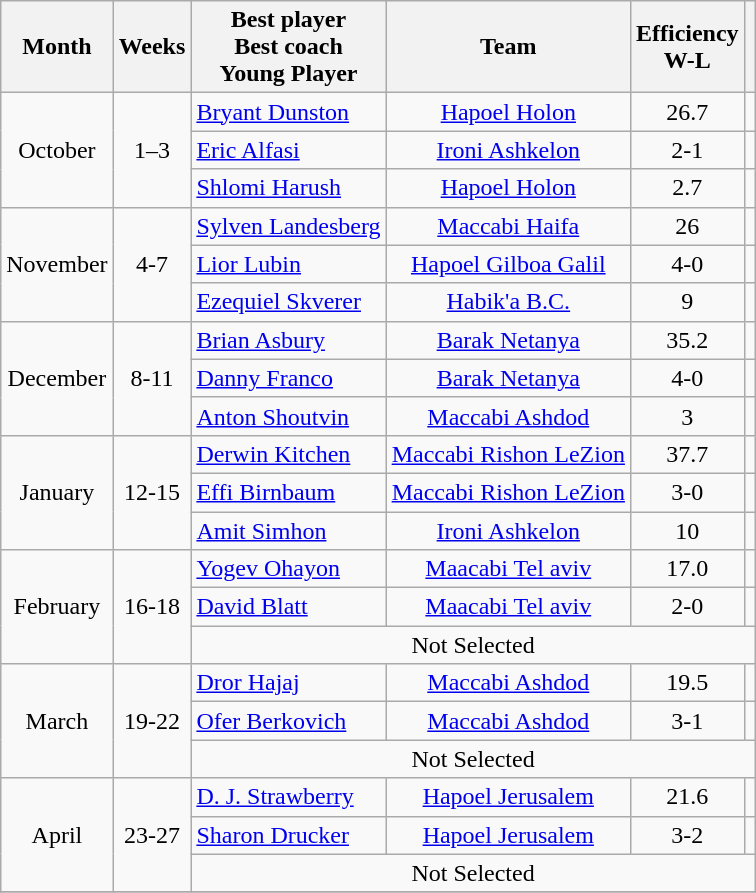<table class="wikitable" style="text-align: center;">
<tr>
<th style="text-align:center;">Month</th>
<th style="text-align:center;">Weeks</th>
<th style="text-align:center;">Best player<br>Best coach<br>Young Player</th>
<th style="text-align:center;">Team</th>
<th style="text-align:center;">Efficiency<br>W-L</th>
<th></th>
</tr>
<tr>
<td rowspan=3>October</td>
<td rowspan=3>1–3</td>
<td align="left"> <a href='#'>Bryant Dunston</a></td>
<td><a href='#'>Hapoel Holon</a></td>
<td>26.7</td>
<td></td>
</tr>
<tr>
<td align="left"> <a href='#'>Eric Alfasi</a></td>
<td><a href='#'>Ironi Ashkelon</a></td>
<td>2-1</td>
<td></td>
</tr>
<tr>
<td align="left"> <a href='#'>Shlomi Harush</a></td>
<td><a href='#'>Hapoel Holon</a></td>
<td>2.7</td>
<td></td>
</tr>
<tr>
<td rowspan=3>November</td>
<td rowspan=3>4-7</td>
<td align="left"> <a href='#'>Sylven Landesberg</a></td>
<td><a href='#'>Maccabi Haifa</a></td>
<td>26</td>
<td></td>
</tr>
<tr>
<td align="left"> <a href='#'>Lior Lubin</a></td>
<td><a href='#'>Hapoel Gilboa Galil</a></td>
<td>4-0</td>
<td></td>
</tr>
<tr>
<td align="left"> <a href='#'>Ezequiel Skverer</a></td>
<td><a href='#'>Habik'a B.C.</a></td>
<td>9</td>
<td></td>
</tr>
<tr>
<td rowspan=3>December</td>
<td rowspan=3>8-11</td>
<td align="left"> <a href='#'>Brian Asbury</a></td>
<td><a href='#'>Barak Netanya</a></td>
<td>35.2</td>
<td></td>
</tr>
<tr>
<td align="left"> <a href='#'>Danny Franco</a></td>
<td><a href='#'>Barak Netanya</a></td>
<td>4-0</td>
<td></td>
</tr>
<tr>
<td align="left"> <a href='#'>Anton Shoutvin</a></td>
<td><a href='#'>Maccabi Ashdod</a></td>
<td>3</td>
<td></td>
</tr>
<tr>
<td rowspan=3>January</td>
<td rowspan=3>12-15</td>
<td align="left"> <a href='#'>Derwin Kitchen</a></td>
<td><a href='#'>Maccabi Rishon LeZion</a></td>
<td>37.7</td>
<td></td>
</tr>
<tr>
<td align="left"> <a href='#'>Effi Birnbaum</a></td>
<td><a href='#'>Maccabi Rishon LeZion</a></td>
<td>3-0</td>
<td></td>
</tr>
<tr>
<td align="left"> <a href='#'>Amit Simhon</a></td>
<td><a href='#'>Ironi Ashkelon</a></td>
<td>10</td>
<td></td>
</tr>
<tr>
<td rowspan=3>February</td>
<td rowspan=3>16-18</td>
<td align="left"> <a href='#'>Yogev Ohayon</a></td>
<td><a href='#'>Maacabi Tel aviv</a></td>
<td>17.0</td>
<td></td>
</tr>
<tr>
<td align="left"> <a href='#'>David Blatt</a></td>
<td><a href='#'>Maacabi Tel aviv</a></td>
<td>2-0</td>
<td></td>
</tr>
<tr>
<td colspan=4>Not Selected</td>
</tr>
<tr>
<td rowspan=3>March</td>
<td rowspan=3>19-22</td>
<td align="left"> <a href='#'>Dror Hajaj</a></td>
<td><a href='#'>Maccabi Ashdod</a></td>
<td>19.5</td>
<td></td>
</tr>
<tr>
<td align="left"> <a href='#'>Ofer Berkovich</a></td>
<td><a href='#'>Maccabi Ashdod</a></td>
<td>3-1</td>
<td></td>
</tr>
<tr>
<td colspan=4>Not Selected</td>
</tr>
<tr>
<td rowspan=3>April</td>
<td rowspan=3>23-27</td>
<td align="left"> <a href='#'>D. J. Strawberry</a></td>
<td><a href='#'>Hapoel Jerusalem</a></td>
<td>21.6</td>
<td></td>
</tr>
<tr>
<td align="left"> <a href='#'>Sharon Drucker</a></td>
<td><a href='#'>Hapoel Jerusalem</a></td>
<td>3-2</td>
<td></td>
</tr>
<tr>
<td colspan=4>Not Selected</td>
</tr>
<tr>
</tr>
</table>
